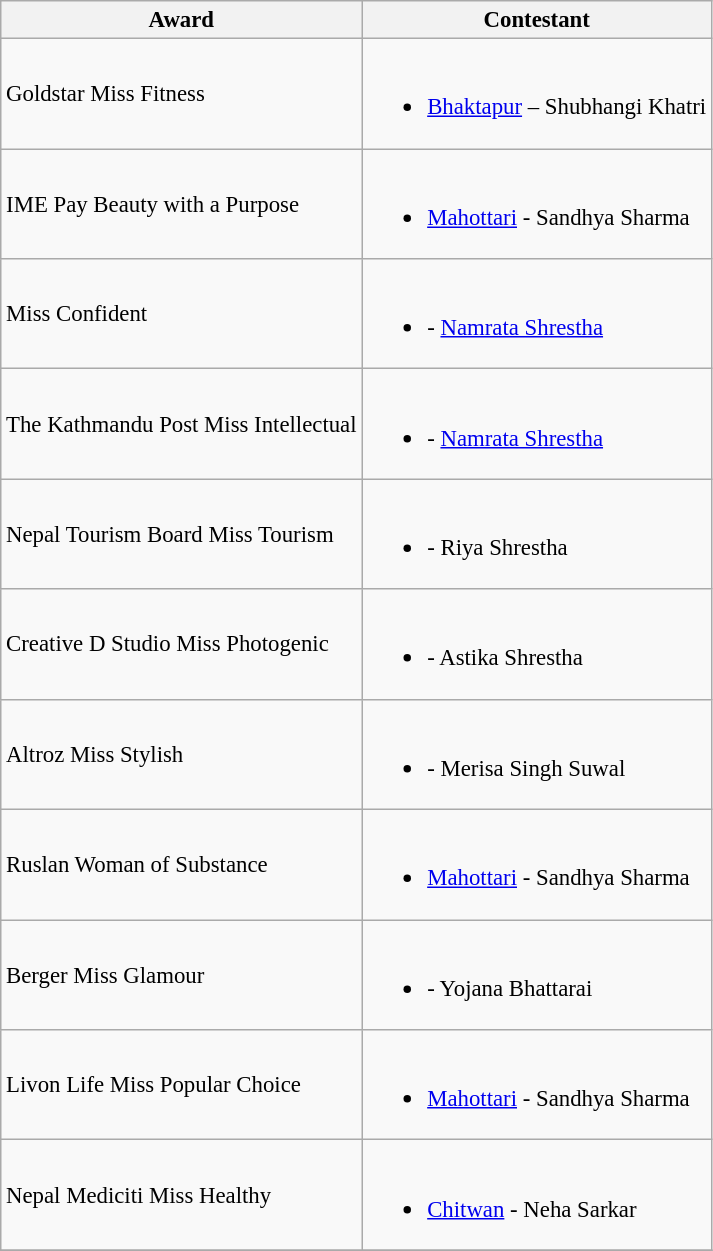<table class="wikitable sortable unsortable" style="font-size: 95%">
<tr>
<th>Award</th>
<th>Contestant</th>
</tr>
<tr>
<td>Goldstar Miss Fitness</td>
<td><br><ul><li> <a href='#'>Bhaktapur</a> – Shubhangi Khatri</li></ul></td>
</tr>
<tr>
<td>IME Pay Beauty with a Purpose</td>
<td><br><ul><li> <a href='#'>Mahottari</a> - Sandhya Sharma</li></ul></td>
</tr>
<tr>
<td>Miss Confident</td>
<td><br><ul><li> - <a href='#'>Namrata Shrestha</a></li></ul></td>
</tr>
<tr>
<td>The Kathmandu Post Miss Intellectual</td>
<td><br><ul><li> - <a href='#'>Namrata Shrestha</a></li></ul></td>
</tr>
<tr>
<td>Nepal Tourism Board Miss Tourism</td>
<td><br><ul><li> - Riya Shrestha</li></ul></td>
</tr>
<tr>
<td>Creative D Studio Miss Photogenic</td>
<td><br><ul><li> - Astika Shrestha</li></ul></td>
</tr>
<tr>
<td>Altroz Miss Stylish</td>
<td><br><ul><li> - Merisa Singh Suwal</li></ul></td>
</tr>
<tr>
<td>Ruslan Woman of Substance</td>
<td><br><ul><li> <a href='#'>Mahottari</a> - Sandhya Sharma</li></ul></td>
</tr>
<tr>
<td>Berger Miss Glamour</td>
<td><br><ul><li> - Yojana Bhattarai</li></ul></td>
</tr>
<tr>
<td>Livon Life Miss Popular Choice</td>
<td><br><ul><li> <a href='#'>Mahottari</a> - Sandhya Sharma</li></ul></td>
</tr>
<tr>
<td>Nepal Mediciti Miss Healthy</td>
<td><br><ul><li> <a href='#'>Chitwan</a> - Neha Sarkar</li></ul></td>
</tr>
<tr>
</tr>
</table>
